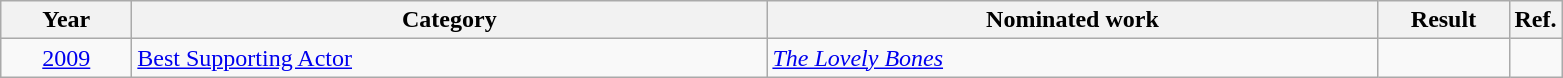<table class=wikitable>
<tr>
<th scope="col" style="width:5em;">Year</th>
<th scope="col" style="width:26em;">Category</th>
<th scope="col" style="width:25em;">Nominated work</th>
<th scope="col" style="width:5em;">Result</th>
<th>Ref.</th>
</tr>
<tr>
<td style="text-align:center;"><a href='#'>2009</a></td>
<td><a href='#'>Best Supporting Actor</a></td>
<td><em><a href='#'>The Lovely Bones</a></em></td>
<td></td>
<td></td>
</tr>
</table>
